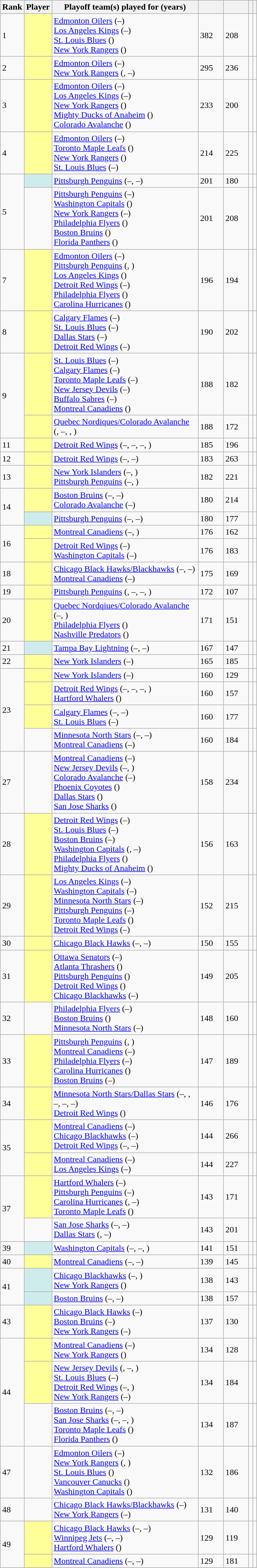<table class="wikitable sortable defaultcenter">
<tr>
<th>Rank</th>
<th>Player</th>
<th style="width:200pt" class="unsortable">Playoff team(s) played for (years)</th>
<th style="width:30pt"></th>
<th style="width:30pt"></th>
<th></th>
<th class="unsortable"></th>
</tr>
<tr>
<td>1</td>
<td style="text-align:left" bgcolor="#FFFF99"></td>
<td style="text-align:left"><a href='#'>Edmonton Oilers</a> (–)<br><a href='#'>Los Angeles Kings</a> (–)<br><a href='#'>St. Louis Blues</a> ()<br><a href='#'>New York Rangers</a> ()</td>
<td>382</td>
<td>208</td>
<td></td>
<td></td>
</tr>
<tr>
<td>2</td>
<td style="text-align:left" bgcolor="#FFFF99"></td>
<td style="text-align:left"><a href='#'>Edmonton Oilers</a> (–)<br><a href='#'>New York Rangers</a> (, –)</td>
<td>295</td>
<td>236</td>
<td></td>
<td></td>
</tr>
<tr>
<td>3</td>
<td style="text-align:left" bgcolor="#FFFF99"></td>
<td style="text-align:left"><a href='#'>Edmonton Oilers</a> (–)<br><a href='#'>Los Angeles Kings</a> (–)<br><a href='#'>New York Rangers</a> ()<br><a href='#'>Mighty Ducks of Anaheim</a> ()<br><a href='#'>Colorado Avalanche</a> ()</td>
<td>233</td>
<td>200</td>
<td></td>
<td></td>
</tr>
<tr>
<td>4</td>
<td style="text-align:left" bgcolor="#FFFF99"></td>
<td style="text-align:left"><a href='#'>Edmonton Oilers</a> (–)<br><a href='#'>Toronto Maple Leafs</a> ()<br><a href='#'>New York Rangers</a> ()<br><a href='#'>St. Louis Blues</a> (–)</td>
<td>214</td>
<td>225</td>
<td></td>
<td></td>
</tr>
<tr>
<td rowspan="2">5</td>
<td style="text-align:left" bgcolor="#CFECEC"></td>
<td style="text-align:left"><a href='#'>Pittsburgh Penguins</a> (–, –)</td>
<td>201</td>
<td>180</td>
<td></td>
<td></td>
</tr>
<tr>
<td style="text-align:left"></td>
<td style="text-align:left"><a href='#'>Pittsburgh Penguins</a> (–)<br><a href='#'>Washington Capitals</a> ()<br><a href='#'>New York Rangers</a> (–)<br><a href='#'>Philadelphia Flyers</a> ()<br><a href='#'>Boston Bruins</a> ()<br><a href='#'>Florida Panthers</a> ()</td>
<td>201</td>
<td>208</td>
<td></td>
<td></td>
</tr>
<tr>
<td>7</td>
<td style="text-align:left" bgcolor="#FFFF99"></td>
<td style="text-align:left"><a href='#'>Edmonton Oilers</a> (–)<br><a href='#'>Pittsburgh Penguins</a> (, )<br><a href='#'>Los Angeles Kings</a> ()<br><a href='#'>Detroit Red Wings</a> (–)<br><a href='#'>Philadelphia Flyers</a> ()<br><a href='#'>Carolina Hurricanes</a> ()</td>
<td>196</td>
<td>194</td>
<td></td>
<td></td>
</tr>
<tr>
<td>8</td>
<td style="text-align:left" bgcolor="#FFFF99"></td>
<td style="text-align:left"><a href='#'>Calgary Flames</a> (–)<br><a href='#'>St. Louis Blues</a> (–)<br><a href='#'>Dallas Stars</a> (–)<br><a href='#'>Detroit Red Wings</a> (–)</td>
<td>190</td>
<td>202</td>
<td></td>
<td></td>
</tr>
<tr>
<td rowspan="2">9</td>
<td style="text-align:left" bgcolor="#FFFF99"></td>
<td style="text-align:left"><a href='#'>St. Louis Blues</a> (–)<br><a href='#'>Calgary Flames</a> (–)<br><a href='#'>Toronto Maple Leafs</a> (–)<br><a href='#'>New Jersey Devils</a> (–)<br><a href='#'>Buffalo Sabres</a> (–)<br><a href='#'>Montreal Canadiens</a> ()</td>
<td>188</td>
<td>182</td>
<td></td>
<td></td>
</tr>
<tr>
<td style="text-align:left" bgcolor="#FFFF99"></td>
<td style="text-align:left"><a href='#'>Quebec Nordiques/Colorado Avalanche</a> (, –, , )</td>
<td>188</td>
<td>172</td>
<td></td>
<td></td>
</tr>
<tr>
<td>11</td>
<td style="text-align:left" bgcolor="#FFFF99"></td>
<td style="text-align:left"><a href='#'>Detroit Red Wings</a> (–, –, –, )</td>
<td>185</td>
<td>196</td>
<td></td>
<td></td>
</tr>
<tr>
<td>12</td>
<td style="text-align:left" bgcolor="#FFFF99"></td>
<td style="text-align:left"><a href='#'>Detroit Red Wings</a> (–, –)</td>
<td>183</td>
<td>263</td>
<td></td>
<td></td>
</tr>
<tr>
<td>13</td>
<td style="text-align:left" bgcolor="#FFFF99"></td>
<td style="text-align:left"><a href='#'>New York Islanders</a> (–, )<br><a href='#'>Pittsburgh Penguins</a> (–, )</td>
<td>182</td>
<td>221</td>
<td></td>
<td></td>
</tr>
<tr>
<td rowspan="2">14</td>
<td style="text-align:left" bgcolor="#FFFF99"></td>
<td style="text-align:left"><a href='#'>Boston Bruins</a> (–, –)<br><a href='#'>Colorado Avalanche</a> (–)</td>
<td>180</td>
<td>214</td>
<td></td>
<td></td>
</tr>
<tr>
<td style="text-align:left" bgcolor="#CFECEC"></td>
<td style="text-align:left"><a href='#'>Pittsburgh Penguins</a> (–, –)</td>
<td>180</td>
<td>177</td>
<td></td>
<td></td>
</tr>
<tr>
<td rowspan="2">16</td>
<td style="text-align:left" bgcolor="#FFFF99"></td>
<td style="text-align:left"><a href='#'>Montreal Canadiens</a> (–, )</td>
<td>176</td>
<td>162</td>
<td></td>
<td></td>
</tr>
<tr>
<td style="text-align:left" bgcolor="#FFFF99"></td>
<td style="text-align:left"><a href='#'>Detroit Red Wings</a> (–)<br><a href='#'>Washington Capitals</a> (–)</td>
<td>176</td>
<td>183</td>
<td></td>
<td></td>
</tr>
<tr>
<td>18</td>
<td style="text-align:left" bgcolor="#FFFF99"></td>
<td style="text-align:left"><a href='#'>Chicago Black Hawks/Blackhawks</a> (–, –)<br><a href='#'>Montreal Canadiens</a> (–)</td>
<td>175</td>
<td>169</td>
<td></td>
<td></td>
</tr>
<tr>
<td>19</td>
<td style="text-align:left" bgcolor="#FFFF99"></td>
<td style="text-align:left"><a href='#'>Pittsburgh Penguins</a> (, –, –, )</td>
<td>172</td>
<td>107</td>
<td></td>
<td></td>
</tr>
<tr>
<td>20</td>
<td style="text-align:left" bgcolor="#FFFF99"></td>
<td style="text-align:left"><a href='#'>Quebec Nordqiues/Colorado Avalanche</a> (–, )<br><a href='#'>Philadelphia Flyers</a> ()<br><a href='#'>Nashville Predators</a> ()</td>
<td>171</td>
<td>151</td>
<td></td>
<td></td>
</tr>
<tr>
<td>21</td>
<td style="text-align:left" bgcolor="#CFECEC"></td>
<td style="text-align:left"><a href='#'>Tampa Bay Lightning</a> (–, –)</td>
<td>167</td>
<td>147</td>
<td></td>
<td></td>
</tr>
<tr>
<td>22</td>
<td style="text-align:left" bgcolor="#FFFF99"></td>
<td style="text-align:left"><a href='#'>New York Islanders</a> (–)</td>
<td>165</td>
<td>185</td>
<td></td>
<td></td>
</tr>
<tr>
<td rowspan="4">23</td>
<td style="text-align:left" bgcolor="#FFFF99"></td>
<td style="text-align:left"><a href='#'>New York Islanders</a> (–)</td>
<td>160</td>
<td>129</td>
<td></td>
<td></td>
</tr>
<tr>
<td style="text-align:left" bgcolor="#FFFF99"></td>
<td style="text-align:left"><a href='#'>Detroit Red Wings</a> (–, –, –, )<br><a href='#'>Hartford Whalers</a> ()</td>
<td>160</td>
<td>157</td>
<td></td>
<td></td>
</tr>
<tr>
<td style="text-align:left" bgcolor="#FFFF99"></td>
<td style="text-align:left"><a href='#'>Calgary Flames</a> (–, –)<br><a href='#'>St. Louis Blues</a> (–)</td>
<td>160</td>
<td>177</td>
<td></td>
<td></td>
</tr>
<tr>
<td style="text-align:left"></td>
<td style="text-align:left"><a href='#'>Minnesota North Stars</a> (–, –)<br><a href='#'>Montreal Canadiens</a> (–)</td>
<td>160</td>
<td>184</td>
<td></td>
<td></td>
</tr>
<tr>
<td>27</td>
<td style="text-align:left"></td>
<td style="text-align:left"><a href='#'>Montreal Canadiens</a> (–)<br><a href='#'>New Jersey Devils</a> (–, )<br><a href='#'>Colorado Avalanche</a> (–)<br><a href='#'>Phoenix Coyotes</a> ()<br><a href='#'>Dallas Stars</a> ()<br><a href='#'>San Jose Sharks</a> ()</td>
<td>158</td>
<td>234</td>
<td></td>
<td></td>
</tr>
<tr>
<td>28</td>
<td style="text-align:left" bgcolor="#FFFF99"></td>
<td style="text-align:left"><a href='#'>Detroit Red Wings</a> (–)<br><a href='#'>St. Louis Blues</a> (–)<br><a href='#'>Boston Bruins</a> (–)<br><a href='#'>Washington Capitals</a> (, –)<br><a href='#'>Philadelphia Flyers</a> ()<br><a href='#'>Mighty Ducks of Anaheim</a> ()</td>
<td>156</td>
<td>163</td>
<td></td>
<td></td>
</tr>
<tr>
<td>29</td>
<td style="text-align:left" bgcolor="#FFFF99"></td>
<td style="text-align:left"><a href='#'>Los Angeles Kings</a> (–)<br><a href='#'>Washington Capitals</a> (–)<br><a href='#'>Minnesota North Stars</a> (–)<br><a href='#'>Pittsburgh Penguins</a> (–)<br><a href='#'>Toronto Maple Leafs</a> ()<br><a href='#'>Detroit Red Wings</a> (–)</td>
<td>152</td>
<td>215</td>
<td></td>
<td></td>
</tr>
<tr>
<td>30</td>
<td style="text-align:left" bgcolor="#FFFF99"></td>
<td style="text-align:left"><a href='#'>Chicago Black Hawks</a> (–, –)</td>
<td>150</td>
<td>155</td>
<td></td>
<td></td>
</tr>
<tr>
<td>31</td>
<td style="text-align:left" bgcolor="#FFFF99"></td>
<td style="text-align:left"><a href='#'>Ottawa Senators</a> (–)<br><a href='#'>Atlanta Thrashers</a> ()<br><a href='#'>Pittsburgh Penguins</a> ()<br><a href='#'>Detroit Red Wings</a> ()<br><a href='#'>Chicago Blackhawks</a> (–)</td>
<td>149</td>
<td>205</td>
<td></td>
<td></td>
</tr>
<tr>
<td>32</td>
<td style="text-align:left"></td>
<td style="text-align:left"><a href='#'>Philadelphia Flyers</a> (–)<br><a href='#'>Boston Bruins</a> ()<br><a href='#'>Minnesota North Stars</a> (–)</td>
<td>148</td>
<td>160</td>
<td></td>
<td></td>
</tr>
<tr>
<td>33</td>
<td style="text-align:left" bgcolor="#FFFF99"></td>
<td style="text-align:left"><a href='#'>Pittsburgh Penguins</a> (, )<br><a href='#'>Montreal Canadiens</a> (–)<br><a href='#'>Philadelphia Flyers</a> (–)<br><a href='#'>Carolina Hurricanes</a> ()<br><a href='#'>Boston Bruins</a> (–)</td>
<td>147</td>
<td>189</td>
<td></td>
<td></td>
</tr>
<tr>
<td>34</td>
<td style="text-align:left" bgcolor="#FFFF99"></td>
<td style="text-align:left"><a href='#'>Minnesota North Stars/Dallas Stars</a> (–, , –, –, –)<br><a href='#'>Detroit Red Wings</a> ()</td>
<td>146</td>
<td>176</td>
<td></td>
<td></td>
</tr>
<tr>
<td rowspan="2">35</td>
<td style="text-align:left" bgcolor="#FFFF99"></td>
<td style="text-align:left"><a href='#'>Montreal Canadiens</a> (–)<br><a href='#'>Chicago Blackhawks</a> (–)<br><a href='#'>Detroit Red Wings</a> (–, –)</td>
<td>144</td>
<td>266</td>
<td></td>
<td></td>
</tr>
<tr>
<td style="text-align:left" bgcolor="#FFFF99"></td>
<td style="text-align:left"><a href='#'>Montreal Canadiens</a> (–)<br><a href='#'>Los Angeles Kings</a> (–)</td>
<td>144</td>
<td>227</td>
<td></td>
<td></td>
</tr>
<tr>
<td rowspan="2">37</td>
<td style="text-align:left" bgcolor="#FFFF99"></td>
<td style="text-align:left"><a href='#'>Hartford Whalers</a> (–)<br><a href='#'>Pittsburgh Penguins</a> (–)<br><a href='#'>Carolina Hurricanes</a> (, –)<br><a href='#'>Toronto Maple Leafs</a> ()</td>
<td>143</td>
<td>171</td>
<td></td>
<td></td>
</tr>
<tr>
<td style="text-align:left"></td>
<td style="text-align:left"><a href='#'>San Jose Sharks</a> (–, –)<br><a href='#'>Dallas Stars</a> (, –)</td>
<td>143</td>
<td>201</td>
<td></td>
<td></td>
</tr>
<tr>
<td>39</td>
<td style="text-align:left" bgcolor="#CFECEC"></td>
<td style="text-align:left"><a href='#'>Washington Capitals</a> (–, –, )</td>
<td>141</td>
<td>151</td>
<td></td>
<td></td>
</tr>
<tr>
<td>40</td>
<td style="text-align:left" bgcolor="#FFFF99"></td>
<td style="text-align:left"><a href='#'>Montreal Canadiens</a> (–, –)</td>
<td>139</td>
<td>145</td>
<td></td>
<td></td>
</tr>
<tr>
<td rowspan="2">41</td>
<td style="text-align:left" bgcolor="#CFECEC"></td>
<td style="text-align:left"><a href='#'>Chicago Blackhawks</a> (–, )<br><a href='#'>New York Rangers</a> ()</td>
<td>138</td>
<td>143</td>
<td></td>
<td></td>
</tr>
<tr>
<td style="text-align:left" bgcolor="#CFECEC"></td>
<td style="text-align:left"><a href='#'>Boston Bruins</a> (–, –)</td>
<td>138</td>
<td>157</td>
<td></td>
<td></td>
</tr>
<tr>
<td>43</td>
<td style="text-align:left" bgcolor="#FFFF99"></td>
<td style="text-align:left"><a href='#'>Chicago Black Hawks</a> (–)<br><a href='#'>Boston Bruins</a> (–)<br><a href='#'>New York Rangers</a> (–)</td>
<td>137</td>
<td>130</td>
<td></td>
<td></td>
</tr>
<tr>
<td rowspan="3">44</td>
<td style="text-align:left" bgcolor="#FFFF99"></td>
<td style="text-align:left"><a href='#'>Montreal Canadiens</a> (–)<br><a href='#'>New York Rangers</a> ()</td>
<td>134</td>
<td>128</td>
<td></td>
<td></td>
</tr>
<tr>
<td style="text-align:left" bgcolor="#FFFF99"></td>
<td style="text-align:left"><a href='#'>New Jersey Devils</a> (, –, )<br><a href='#'>St. Louis Blues</a> (–)<br><a href='#'>Detroit Red Wings</a> (–, )<br><a href='#'>New York Rangers</a> (–)</td>
<td>134</td>
<td>184</td>
<td></td>
<td></td>
</tr>
<tr>
<td style="text-align:left"></td>
<td style="text-align:left"><a href='#'>Boston Bruins</a> (–, –)<br><a href='#'>San Jose Sharks</a> (–, –, )<br><a href='#'>Toronto Maple Leafs</a> ()<br><a href='#'>Florida Panthers</a> ()</td>
<td>134</td>
<td>187</td>
<td></td>
<td></td>
</tr>
<tr>
<td>47</td>
<td style="text-align:left"></td>
<td style="text-align:left"><a href='#'>Edmonton Oilers</a> (–)<br><a href='#'>New York Rangers</a> (, )<br><a href='#'>St. Louis Blues</a> ()<br><a href='#'>Vancouver Canucks</a> ()<br><a href='#'>Washington Capitals</a> ()</td>
<td>132</td>
<td>186</td>
<td></td>
<td></td>
</tr>
<tr>
<td>48</td>
<td style="text-align:left"></td>
<td style="text-align:left"><a href='#'>Chicago Black Hawks/Blackhawks</a> (–)<br><a href='#'>New York Rangers</a> (–)</td>
<td>131</td>
<td>140</td>
<td></td>
<td></td>
</tr>
<tr>
<td rowspan="2">49</td>
<td style="text-align:left" bgcolor="#FFFF99"></td>
<td style="text-align:left"><a href='#'>Chicago Black Hawks</a> (–, –)<br><a href='#'>Winnipeg Jets</a> (–, –)<br><a href='#'>Hartford Whalers</a> ()</td>
<td>129</td>
<td>119</td>
<td></td>
<td></td>
</tr>
<tr>
<td style="text-align:left" bgcolor="#FFFF99"></td>
<td style="text-align:left"><a href='#'>Montreal Canadiens</a> (–, –)</td>
<td>129</td>
<td>181</td>
<td></td>
<td></td>
</tr>
</table>
